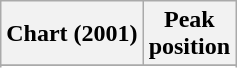<table class="wikitable sortable plainrowheaders" style="text-align:center">
<tr>
<th scope="col">Chart (2001)</th>
<th scope="col">Peak<br> position</th>
</tr>
<tr>
</tr>
<tr>
</tr>
</table>
